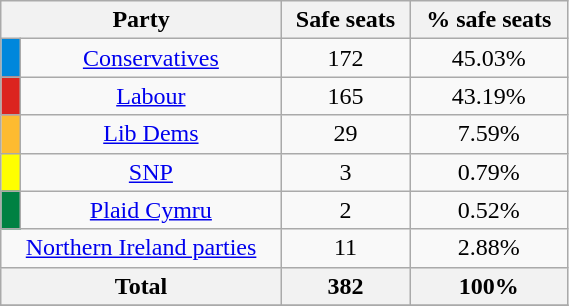<table class="wikitable sortable" width=30%>
<tr align="center">
<th colspan="2">Party</th>
<th>Safe seats</th>
<th>% safe seats</th>
</tr>
<tr align="center">
<td style="background-color:#0087DC;"></td>
<td><a href='#'>Conservatives</a></td>
<td>172</td>
<td>45.03%</td>
</tr>
<tr align="center">
<td style="background-color:#DC241F;"></td>
<td><a href='#'>Labour</a></td>
<td>165</td>
<td>43.19%</td>
</tr>
<tr align="center">
<td style="background-color:#FDBB30;"></td>
<td><a href='#'>Lib Dems</a></td>
<td>29</td>
<td>7.59%</td>
</tr>
<tr align="center">
<td style="background-color:#FFFF00;"></td>
<td><a href='#'>SNP</a></td>
<td>3</td>
<td>0.79%</td>
</tr>
<tr align="center">
<td style="background-color:#008142;"></td>
<td><a href='#'>Plaid Cymru</a></td>
<td>2</td>
<td>0.52%</td>
</tr>
<tr align="center">
<td colspan="2"><a href='#'>Northern Ireland parties</a></td>
<td>11</td>
<td>2.88%</td>
</tr>
<tr align="center" class="sortbottom">
<th colspan="2">Total</th>
<th>382</th>
<th>100%</th>
</tr>
<tr>
</tr>
</table>
